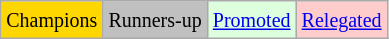<table class="wikitable">
<tr>
<td bgcolor=gold><small>Champions</small></td>
<td bgcolor=silver><small>Runners-up</small></td>
<td bgcolor="#DDFFDD"><small><a href='#'>Promoted</a></small></td>
<td bgcolor="#FFCCCC"><small><a href='#'>Relegated</a></small></td>
</tr>
</table>
